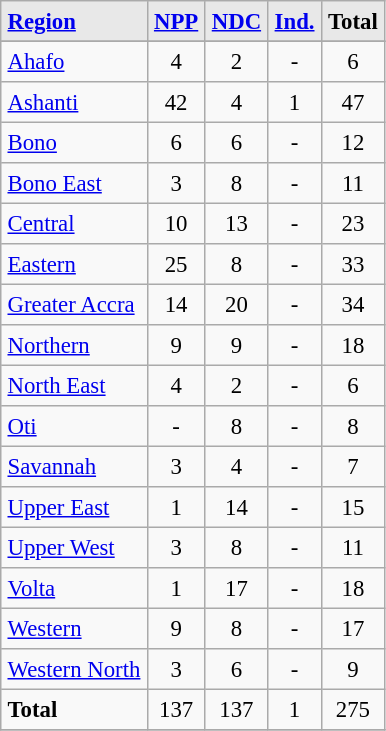<table style="margin: 1em 1em 1em 0; background: #f9f9f9; border: 1px #aaa solid; border-collapse: collapse; font-size: 95%;" cellspacing="0" cellpadding="4" border="1">
<tr bgcolor="#e8e8e8">
<th scope="col" align="left"><a href='#'>Region</a></th>
<th scope="col"><a href='#'>NPP</a></th>
<th scope="col"><a href='#'>NDC</a></th>
<th scope="col"><a href='#'>Ind.</a></th>
<th scope="col">Total</th>
</tr>
<tr>
</tr>
<tr>
<td align="left"><a href='#'>Ahafo</a></td>
<td align="center">4</td>
<td align="center">2</td>
<td align="center">-</td>
<td align="center">6</td>
</tr>
<tr>
<td align="left"><a href='#'>Ashanti</a></td>
<td align="center">42</td>
<td align="center">4</td>
<td align="center">1</td>
<td align="center">47</td>
</tr>
<tr>
<td align="left"><a href='#'>Bono</a></td>
<td align="center">6</td>
<td align="center">6</td>
<td align="center">-</td>
<td align="center">12</td>
</tr>
<tr>
<td align="left"><a href='#'>Bono East</a></td>
<td align="center">3</td>
<td align="center">8</td>
<td align="center">-</td>
<td align="center">11</td>
</tr>
<tr>
<td align="left"><a href='#'>Central</a></td>
<td align="center">10</td>
<td align="center">13</td>
<td align="center">-</td>
<td align="center">23</td>
</tr>
<tr>
<td align="left"><a href='#'>Eastern</a></td>
<td align="center">25</td>
<td align="center">8</td>
<td align="center">-</td>
<td align="center">33</td>
</tr>
<tr>
<td align="left"><a href='#'>Greater Accra</a></td>
<td align="center">14</td>
<td align="center">20</td>
<td align="center">-</td>
<td align="center">34</td>
</tr>
<tr>
<td align="left"><a href='#'>Northern</a></td>
<td align="center">9</td>
<td align="center">9</td>
<td align="center">-</td>
<td align="center">18</td>
</tr>
<tr>
<td align="left"><a href='#'>North East</a></td>
<td align="center">4</td>
<td align="center">2</td>
<td align="center">-</td>
<td align="center">6</td>
</tr>
<tr>
<td align="left"><a href='#'>Oti</a></td>
<td align="center">-</td>
<td align="center">8</td>
<td align="center">-</td>
<td align="center">8</td>
</tr>
<tr>
<td align="left"><a href='#'>Savannah</a></td>
<td align="center">3</td>
<td align="center">4</td>
<td align="center">-</td>
<td align="center">7</td>
</tr>
<tr>
<td align="left"><a href='#'>Upper East</a></td>
<td align="center">1</td>
<td align="center">14</td>
<td align="center">-</td>
<td align="center">15</td>
</tr>
<tr>
<td align="left"><a href='#'>Upper West</a></td>
<td align="center">3</td>
<td align="center">8</td>
<td align="center">-</td>
<td align="center">11</td>
</tr>
<tr>
<td align="left"><a href='#'>Volta</a></td>
<td align="center">1</td>
<td align="center">17</td>
<td align="center">-</td>
<td align="center">18</td>
</tr>
<tr>
<td align="left"><a href='#'>Western</a></td>
<td align="center">9</td>
<td align="center">8</td>
<td align="center">-</td>
<td align="center">17</td>
</tr>
<tr>
<td align="left"><a href='#'>Western North</a></td>
<td align="center">3</td>
<td align="center">6</td>
<td align="center">-</td>
<td align="center">9</td>
</tr>
<tr>
<td align="left"><strong>Total</strong></td>
<td align="center">137</td>
<td align="center">137</td>
<td align="center">1</td>
<td align="center">275</td>
</tr>
<tr>
</tr>
</table>
